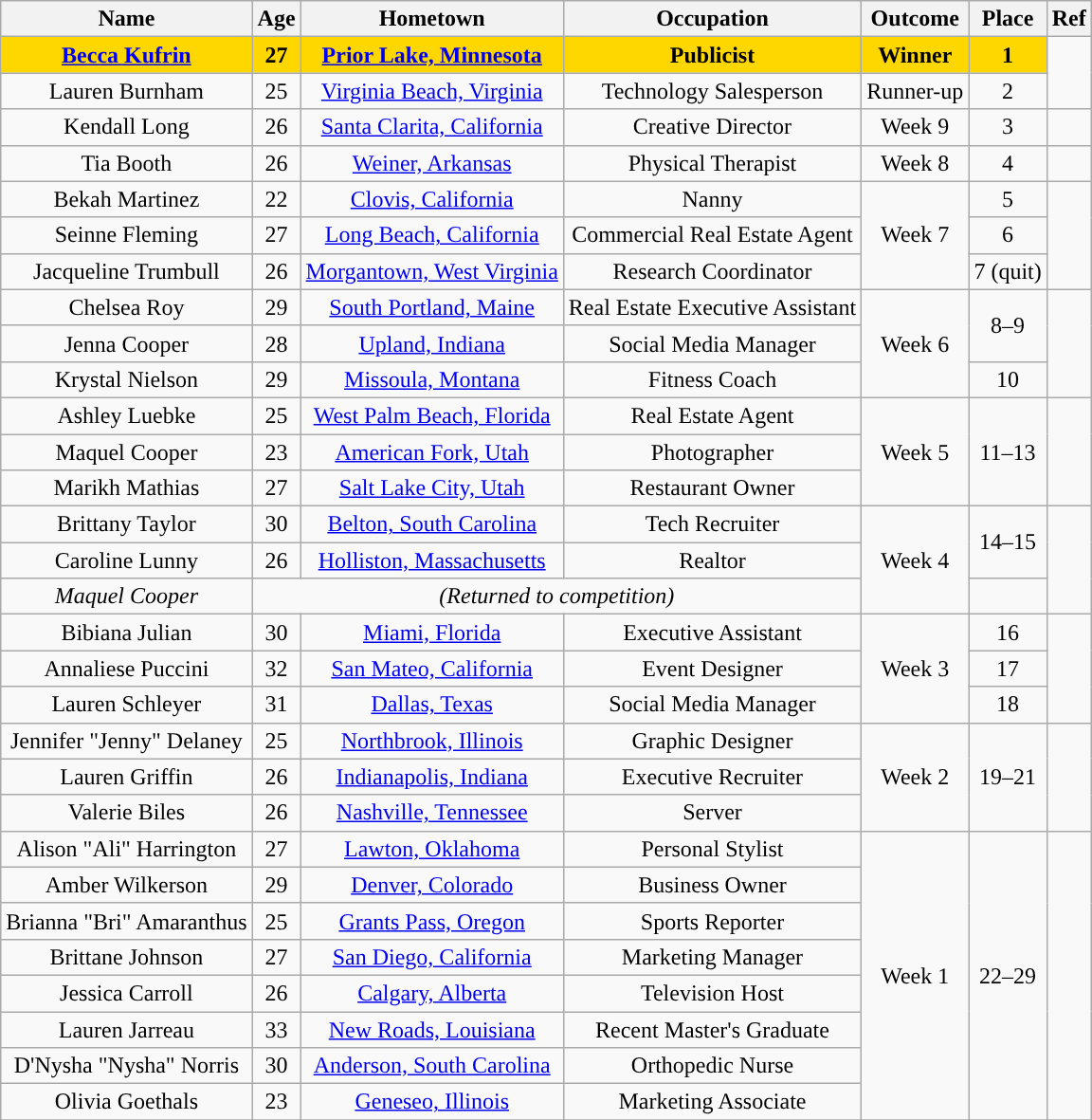<table class="wikitable sortable" style="text-align:center;">
<tr>
<th>Name</th>
<th>Age</th>
<th>Hometown</th>
<th>Occupation</th>
<th>Outcome</th>
<th>Place</th>
<th>Ref</th>
</tr>
<tr>
<td bgcolor="gold"><strong><a href='#'>Becca Kufrin</a></strong></td>
<td bgcolor="gold"><strong>27</strong></td>
<td bgcolor="gold"><strong><a href='#'>Prior Lake, Minnesota</a></strong></td>
<td bgcolor="gold"><strong>Publicist</strong></td>
<td bgcolor="gold"><strong>Winner</strong></td>
<td bgcolor="gold"><strong>1</strong></td>
<td rowspan="2"></td>
</tr>
<tr>
<td>Lauren Burnham</td>
<td>25</td>
<td><a href='#'>Virginia Beach, Virginia</a></td>
<td>Technology Salesperson</td>
<td data-sort-value="Wh">Runner-up</td>
<td>2</td>
</tr>
<tr>
<td>Kendall Long</td>
<td>26</td>
<td><a href='#'>Santa Clarita, California</a></td>
<td>Creative Director</td>
<td>Week 9</td>
<td>3</td>
<td></td>
</tr>
<tr>
<td>Tia Booth</td>
<td>26</td>
<td><a href='#'>Weiner, Arkansas</a></td>
<td>Physical Therapist</td>
<td>Week 8</td>
<td>4</td>
<td></td>
</tr>
<tr>
<td>Bekah Martinez</td>
<td>22</td>
<td><a href='#'>Clovis, California</a></td>
<td>Nanny</td>
<td rowspan="3">Week 7</td>
<td>5</td>
<td rowspan="3"></td>
</tr>
<tr>
<td>Seinne Fleming</td>
<td>27</td>
<td><a href='#'>Long Beach, California</a></td>
<td>Commercial Real Estate Agent</td>
<td>6</td>
</tr>
<tr>
<td>Jacqueline Trumbull</td>
<td>26</td>
<td><a href='#'>Morgantown, West Virginia</a></td>
<td>Research Coordinator</td>
<td>7 (quit)</td>
</tr>
<tr>
<td>Chelsea Roy</td>
<td>29</td>
<td><a href='#'>South Portland, Maine</a></td>
<td>Real Estate Executive Assistant</td>
<td rowspan="3">Week 6</td>
<td rowspan="2">8–9</td>
<td rowspan="3"></td>
</tr>
<tr>
<td>Jenna Cooper</td>
<td>28</td>
<td><a href='#'>Upland, Indiana</a></td>
<td>Social Media Manager</td>
</tr>
<tr>
<td>Krystal Nielson</td>
<td>29</td>
<td><a href='#'>Missoula, Montana</a></td>
<td>Fitness Coach</td>
<td>10</td>
</tr>
<tr>
<td>Ashley Luebke</td>
<td>25</td>
<td><a href='#'>West Palm Beach, Florida</a></td>
<td>Real Estate Agent</td>
<td rowspan="3">Week 5</td>
<td rowspan="3">11–13</td>
<td rowspan="3"></td>
</tr>
<tr>
<td>Maquel Cooper</td>
<td>23</td>
<td><a href='#'>American Fork, Utah</a></td>
<td>Photographer</td>
</tr>
<tr>
<td>Marikh Mathias</td>
<td>27</td>
<td><a href='#'>Salt Lake City, Utah</a></td>
<td>Restaurant Owner</td>
</tr>
<tr>
<td>Brittany Taylor</td>
<td>30</td>
<td><a href='#'>Belton, South Carolina</a></td>
<td>Tech Recruiter</td>
<td rowspan=3>Week 4</td>
<td rowspan=2>14–15</td>
<td rowspan=3></td>
</tr>
<tr>
<td>Caroline Lunny</td>
<td>26</td>
<td><a href='#'>Holliston, Massachusetts</a></td>
<td>Realtor</td>
</tr>
<tr>
<td><em>Maquel Cooper</em></td>
<td colspan=3><em>(Returned to competition)</em></td>
<td></td>
</tr>
<tr>
<td>Bibiana Julian</td>
<td>30</td>
<td><a href='#'>Miami, Florida</a></td>
<td>Executive Assistant</td>
<td rowspan="3">Week 3</td>
<td>16</td>
<td rowspan="3"></td>
</tr>
<tr>
<td>Annaliese Puccini</td>
<td>32</td>
<td><a href='#'>San Mateo, California</a></td>
<td>Event Designer</td>
<td>17</td>
</tr>
<tr>
<td>Lauren Schleyer</td>
<td>31</td>
<td><a href='#'>Dallas, Texas</a></td>
<td>Social Media Manager</td>
<td>18</td>
</tr>
<tr>
<td>Jennifer "Jenny" Delaney</td>
<td>25</td>
<td><a href='#'>Northbrook, Illinois</a></td>
<td>Graphic Designer</td>
<td rowspan="3">Week 2</td>
<td rowspan="3">19–21</td>
<td rowspan="3"></td>
</tr>
<tr>
<td>Lauren Griffin</td>
<td>26</td>
<td><a href='#'>Indianapolis, Indiana</a></td>
<td>Executive Recruiter</td>
</tr>
<tr>
<td>Valerie Biles</td>
<td>26</td>
<td><a href='#'>Nashville, Tennessee</a></td>
<td>Server</td>
</tr>
<tr>
<td>Alison "Ali" Harrington</td>
<td>27</td>
<td><a href='#'>Lawton, Oklahoma</a></td>
<td>Personal Stylist</td>
<td rowspan="8">Week 1</td>
<td rowspan="8">22–29</td>
<td rowspan="8"></td>
</tr>
<tr>
<td>Amber Wilkerson</td>
<td>29</td>
<td><a href='#'>Denver, Colorado</a></td>
<td>Business Owner</td>
</tr>
<tr>
<td>Brianna "Bri" Amaranthus</td>
<td>25</td>
<td><a href='#'>Grants Pass, Oregon</a></td>
<td>Sports Reporter</td>
</tr>
<tr>
<td>Brittane Johnson</td>
<td>27</td>
<td><a href='#'>San Diego, California</a></td>
<td>Marketing Manager</td>
</tr>
<tr>
<td>Jessica Carroll</td>
<td>26</td>
<td><a href='#'>Calgary, Alberta</a></td>
<td>Television Host</td>
</tr>
<tr>
<td>Lauren Jarreau</td>
<td>33</td>
<td><a href='#'>New Roads, Louisiana</a></td>
<td>Recent Master's Graduate</td>
</tr>
<tr>
<td>D'Nysha "Nysha" Norris</td>
<td>30</td>
<td><a href='#'>Anderson, South Carolina</a></td>
<td>Orthopedic Nurse</td>
</tr>
<tr>
<td>Olivia Goethals</td>
<td>23</td>
<td><a href='#'>Geneseo, Illinois</a></td>
<td>Marketing Associate</td>
</tr>
<tr>
</tr>
</table>
